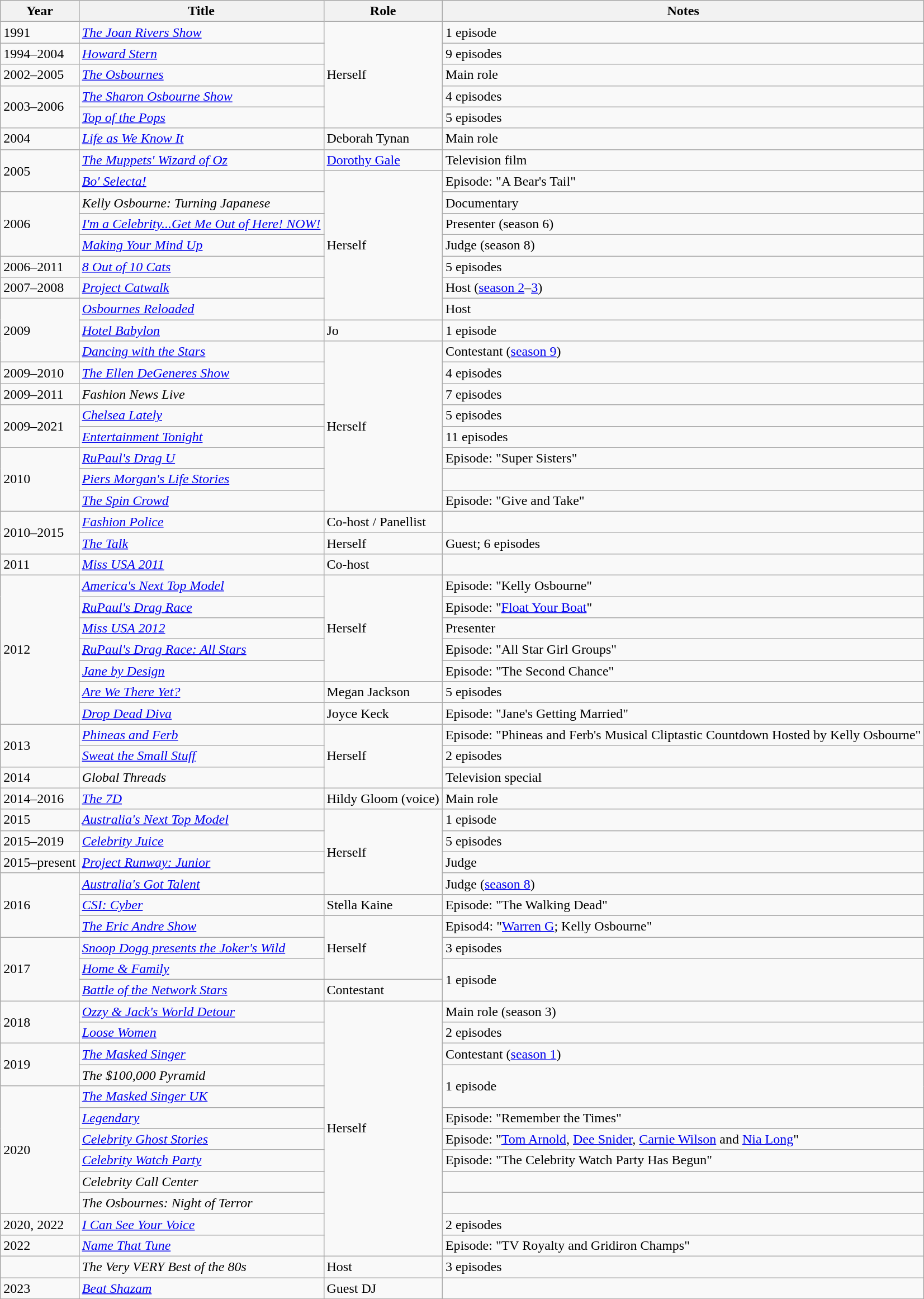<table class="wikitable sortable">
<tr>
<th>Year</th>
<th>Title</th>
<th>Role</th>
<th class="unsortable">Notes</th>
</tr>
<tr>
<td>1991</td>
<td><em><a href='#'>The Joan Rivers Show</a></em></td>
<td rowspan="5">Herself</td>
<td>1 episode</td>
</tr>
<tr>
<td>1994–2004</td>
<td><em><a href='#'>Howard Stern</a></em></td>
<td>9 episodes</td>
</tr>
<tr>
<td>2002–2005</td>
<td><em><a href='#'>The Osbournes</a></em></td>
<td>Main role</td>
</tr>
<tr>
<td rowspan="2">2003–2006</td>
<td><em><a href='#'>The Sharon Osbourne Show</a></em></td>
<td>4 episodes</td>
</tr>
<tr>
<td><em><a href='#'>Top of the Pops</a></em></td>
<td>5 episodes</td>
</tr>
<tr>
<td>2004</td>
<td><em><a href='#'>Life as We Know It</a></em></td>
<td>Deborah Tynan</td>
<td>Main role</td>
</tr>
<tr>
<td rowspan="2">2005</td>
<td><em><a href='#'>The Muppets' Wizard of Oz</a></em></td>
<td><a href='#'>Dorothy Gale</a></td>
<td>Television film</td>
</tr>
<tr>
<td><em><a href='#'>Bo' Selecta!</a></em></td>
<td rowspan="7">Herself</td>
<td>Episode: "A Bear's Tail"</td>
</tr>
<tr>
<td rowspan="3">2006</td>
<td><em>Kelly Osbourne: Turning Japanese</em></td>
<td>Documentary</td>
</tr>
<tr>
<td><em><a href='#'>I'm a Celebrity...Get Me Out of Here! NOW!</a></em></td>
<td>Presenter (season 6)</td>
</tr>
<tr>
<td><a href='#'><em>Making Your Mind Up</em></a></td>
<td>Judge (season 8)</td>
</tr>
<tr>
<td>2006–2011</td>
<td><em><a href='#'>8 Out of 10 Cats</a></em></td>
<td>5 episodes</td>
</tr>
<tr>
<td>2007–2008</td>
<td><em><a href='#'>Project Catwalk</a></em></td>
<td>Host (<a href='#'>season 2</a>–<a href='#'>3</a>)</td>
</tr>
<tr>
<td rowspan="3">2009</td>
<td><em><a href='#'>Osbournes Reloaded</a></em></td>
<td>Host</td>
</tr>
<tr>
<td><em><a href='#'>Hotel Babylon</a></em></td>
<td>Jo</td>
<td>1 episode</td>
</tr>
<tr>
<td><em><a href='#'>Dancing with the Stars</a></em></td>
<td rowspan="8">Herself</td>
<td>Contestant (<a href='#'>season 9</a>)</td>
</tr>
<tr>
<td>2009–2010</td>
<td><em><a href='#'>The Ellen DeGeneres Show</a></em></td>
<td>4 episodes</td>
</tr>
<tr>
<td>2009–2011</td>
<td><em>Fashion News Live</em></td>
<td>7 episodes</td>
</tr>
<tr>
<td rowspan="2">2009–2021</td>
<td><em><a href='#'>Chelsea Lately</a></em></td>
<td>5 episodes</td>
</tr>
<tr>
<td><em><a href='#'>Entertainment Tonight</a></em></td>
<td>11 episodes</td>
</tr>
<tr>
<td rowspan="3">2010</td>
<td><em><a href='#'>RuPaul's Drag U</a></em></td>
<td>Episode: "Super Sisters"</td>
</tr>
<tr>
<td><em><a href='#'>Piers Morgan's Life Stories</a></em></td>
<td></td>
</tr>
<tr>
<td><em><a href='#'>The Spin Crowd</a></em></td>
<td>Episode: "Give and Take"</td>
</tr>
<tr>
<td rowspan="2">2010–2015</td>
<td><em><a href='#'>Fashion Police</a></em></td>
<td>Co-host / Panellist</td>
<td></td>
</tr>
<tr>
<td><em><a href='#'>The Talk</a></em></td>
<td>Herself</td>
<td>Guest; 6 episodes</td>
</tr>
<tr>
<td>2011</td>
<td><em><a href='#'>Miss USA 2011</a></em></td>
<td>Co-host</td>
<td></td>
</tr>
<tr>
<td rowspan="7">2012</td>
<td><em><a href='#'>America's Next Top Model</a></em></td>
<td rowspan="5">Herself</td>
<td>Episode: "Kelly Osbourne"</td>
</tr>
<tr>
<td><em><a href='#'>RuPaul's Drag Race</a></em></td>
<td>Episode: "<a href='#'>Float Your Boat</a>"</td>
</tr>
<tr>
<td><em><a href='#'>Miss USA 2012</a></em></td>
<td>Presenter</td>
</tr>
<tr>
<td><em><a href='#'>RuPaul's Drag Race: All Stars</a></em></td>
<td>Episode: "All Star Girl Groups"</td>
</tr>
<tr>
<td><em><a href='#'>Jane by Design</a></em></td>
<td>Episode: "The Second Chance"</td>
</tr>
<tr>
<td><em><a href='#'>Are We There Yet?</a></em></td>
<td>Megan Jackson</td>
<td>5 episodes</td>
</tr>
<tr>
<td><em><a href='#'>Drop Dead Diva</a></em></td>
<td>Joyce Keck</td>
<td>Episode: "Jane's Getting Married"</td>
</tr>
<tr>
<td rowspan="2">2013</td>
<td><em><a href='#'>Phineas and Ferb</a></em></td>
<td rowspan="3">Herself</td>
<td>Episode: "Phineas and Ferb's Musical Cliptastic Countdown Hosted by Kelly Osbourne"</td>
</tr>
<tr>
<td><em><a href='#'>Sweat the Small Stuff</a></em></td>
<td>2 episodes</td>
</tr>
<tr>
<td>2014</td>
<td><em>Global Threads</em></td>
<td>Television special</td>
</tr>
<tr>
<td>2014–2016</td>
<td><em><a href='#'>The 7D</a></em></td>
<td>Hildy Gloom (voice)</td>
<td>Main role</td>
</tr>
<tr>
<td>2015</td>
<td><em><a href='#'>Australia's Next Top Model</a></em></td>
<td rowspan="4">Herself</td>
<td>1 episode</td>
</tr>
<tr>
<td>2015–2019</td>
<td><em><a href='#'>Celebrity Juice</a></em></td>
<td>5 episodes</td>
</tr>
<tr>
<td>2015–present</td>
<td><em><a href='#'>Project Runway: Junior</a></em></td>
<td>Judge</td>
</tr>
<tr>
<td rowspan="3">2016</td>
<td><em><a href='#'>Australia's Got Talent</a></em></td>
<td>Judge (<a href='#'>season 8</a>)</td>
</tr>
<tr>
<td><em><a href='#'>CSI: Cyber</a></em></td>
<td>Stella Kaine</td>
<td>Episode: "The Walking Dead"</td>
</tr>
<tr>
<td><em><a href='#'>The Eric Andre Show</a></em></td>
<td rowspan="3">Herself</td>
<td>Episod4: "<a href='#'>Warren G</a>; Kelly Osbourne"</td>
</tr>
<tr>
<td rowspan="3">2017</td>
<td><a href='#'><em>Snoop Dogg presents the Joker's Wild</em></a></td>
<td>3 episodes</td>
</tr>
<tr>
<td><em><a href='#'>Home & Family</a></em></td>
<td rowspan="2">1 episode</td>
</tr>
<tr>
<td><em><a href='#'>Battle of the Network Stars</a></em></td>
<td>Contestant</td>
</tr>
<tr>
<td rowspan="2">2018</td>
<td><em><a href='#'>Ozzy & Jack's World Detour</a></em></td>
<td rowspan="12">Herself</td>
<td>Main role (season 3)</td>
</tr>
<tr>
<td><em><a href='#'>Loose Women</a></em></td>
<td>2 episodes</td>
</tr>
<tr>
<td rowspan="2">2019</td>
<td><em><a href='#'>The Masked Singer</a></em></td>
<td>Contestant (<a href='#'>season 1</a>)</td>
</tr>
<tr>
<td><em>The $100,000 Pyramid</em></td>
<td rowspan="2">1 episode</td>
</tr>
<tr>
<td rowspan="6">2020</td>
<td><em><a href='#'>The Masked Singer UK</a></em></td>
</tr>
<tr>
<td><a href='#'><em>Legendary</em></a></td>
<td>Episode: "Remember the Times"</td>
</tr>
<tr>
<td><em><a href='#'>Celebrity Ghost Stories</a></em></td>
<td>Episode: "<a href='#'>Tom Arnold</a>, <a href='#'>Dee Snider</a>, <a href='#'>Carnie Wilson</a> and <a href='#'>Nia Long</a>"</td>
</tr>
<tr>
<td><em><a href='#'>Celebrity Watch Party</a></em></td>
<td>Episode: "The Celebrity Watch Party Has Begun"</td>
</tr>
<tr>
<td><em>Celebrity Call Center</em></td>
<td></td>
</tr>
<tr>
<td><em>The Osbournes: Night of Terror</em></td>
<td></td>
</tr>
<tr>
<td>2020, 2022</td>
<td><em><a href='#'>I Can See Your Voice</a></em></td>
<td>2 episodes</td>
</tr>
<tr>
<td>2022</td>
<td><em><a href='#'>Name That Tune</a></em></td>
<td>Episode: "TV Royalty and Gridiron Champs"</td>
</tr>
<tr>
<td></td>
<td><em>The Very VERY Best of the 80s</em></td>
<td>Host</td>
<td>3 episodes</td>
</tr>
<tr>
<td>2023</td>
<td><em><a href='#'>Beat Shazam</a></em></td>
<td>Guest DJ</td>
<td></td>
</tr>
<tr>
</tr>
</table>
